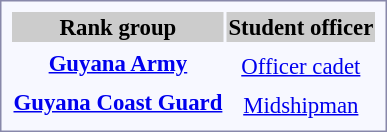<table style="border:1px solid #8888aa; background-color:#f7f8ff; padding:5px; font-size:95%; margin: 0px 12px 12px 0px; text-align:center;">
<tr bgcolor="#CCCCCC">
<th>Rank group</th>
<th>Student officer</th>
</tr>
<tr>
<td rowspan=2><strong> <a href='#'>Guyana Army</a></strong></td>
<td></td>
</tr>
<tr>
<td><a href='#'>Officer cadet</a></td>
</tr>
<tr>
<td rowspan=2><strong> <a href='#'>Guyana Coast Guard</a></strong></td>
<td></td>
</tr>
<tr>
<td><a href='#'>Midshipman</a></td>
</tr>
</table>
